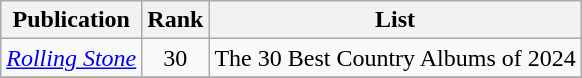<table class="wikitable plainrowheaders sortable">
<tr>
<th>Publication</th>
<th data-sort-type="number">Rank</th>
<th scope="col" class="unsortable">List</th>
</tr>
<tr>
<td><em><a href='#'>Rolling Stone</a></em></td>
<td align=center>30</td>
<td>The 30 Best Country Albums of 2024</td>
</tr>
<tr>
</tr>
</table>
